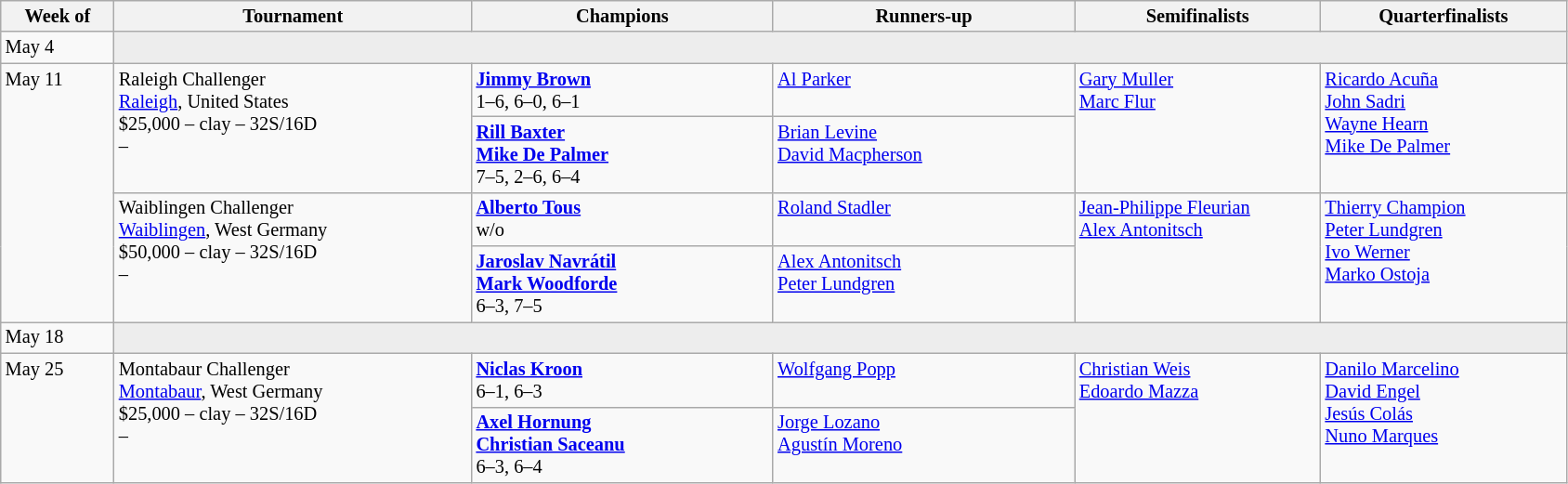<table class="wikitable" style="font-size:85%;">
<tr>
<th width="75">Week of</th>
<th width="250">Tournament</th>
<th width="210">Champions</th>
<th width="210">Runners-up</th>
<th width="170">Semifinalists</th>
<th width="170">Quarterfinalists</th>
</tr>
<tr valign="top">
<td rowspan="1">May 4</td>
<td colspan="5" bgcolor="#ededed"></td>
</tr>
<tr valign="top">
<td rowspan="4">May 11</td>
<td rowspan="2">Raleigh Challenger<br> <a href='#'>Raleigh</a>, United States<br>$25,000 – clay – 32S/16D<br>  – </td>
<td> <strong><a href='#'>Jimmy Brown</a></strong> <br>1–6, 6–0, 6–1</td>
<td> <a href='#'>Al Parker</a></td>
<td rowspan="2"> <a href='#'>Gary Muller</a> <br>  <a href='#'>Marc Flur</a></td>
<td rowspan="2"> <a href='#'>Ricardo Acuña</a> <br> <a href='#'>John Sadri</a> <br> <a href='#'>Wayne Hearn</a> <br>  <a href='#'>Mike De Palmer</a></td>
</tr>
<tr valign="top">
<td> <strong><a href='#'>Rill Baxter</a></strong> <br> <strong><a href='#'>Mike De Palmer</a></strong><br>7–5, 2–6, 6–4</td>
<td> <a href='#'>Brian Levine</a> <br>  <a href='#'>David Macpherson</a></td>
</tr>
<tr valign="top">
<td rowspan="2">Waiblingen Challenger<br> <a href='#'>Waiblingen</a>, West Germany<br>$50,000 – clay – 32S/16D<br>  – </td>
<td> <strong><a href='#'>Alberto Tous</a></strong> <br>w/o</td>
<td> <a href='#'>Roland Stadler</a></td>
<td rowspan="2"> <a href='#'>Jean-Philippe Fleurian</a> <br>  <a href='#'>Alex Antonitsch</a></td>
<td rowspan="2"> <a href='#'>Thierry Champion</a> <br> <a href='#'>Peter Lundgren</a> <br> <a href='#'>Ivo Werner</a> <br>  <a href='#'>Marko Ostoja</a></td>
</tr>
<tr valign="top">
<td> <strong><a href='#'>Jaroslav Navrátil</a></strong> <br> <strong><a href='#'>Mark Woodforde</a></strong><br>6–3, 7–5</td>
<td> <a href='#'>Alex Antonitsch</a> <br>  <a href='#'>Peter Lundgren</a></td>
</tr>
<tr valign="top">
<td rowspan="1">May 18</td>
<td colspan="5" bgcolor="#ededed"></td>
</tr>
<tr valign="top">
<td rowspan="2">May 25</td>
<td rowspan="2">Montabaur Challenger<br> <a href='#'>Montabaur</a>, West Germany<br>$25,000 – clay – 32S/16D<br>  – </td>
<td> <strong><a href='#'>Niclas Kroon</a></strong> <br>6–1, 6–3</td>
<td> <a href='#'>Wolfgang Popp</a></td>
<td rowspan="2"> <a href='#'>Christian Weis</a> <br>  <a href='#'>Edoardo Mazza</a></td>
<td rowspan="2"> <a href='#'>Danilo Marcelino</a> <br> <a href='#'>David Engel</a> <br> <a href='#'>Jesús Colás</a> <br>  <a href='#'>Nuno Marques</a></td>
</tr>
<tr valign="top">
<td> <strong><a href='#'>Axel Hornung</a></strong> <br> <strong><a href='#'>Christian Saceanu</a></strong><br>6–3, 6–4</td>
<td> <a href='#'>Jorge Lozano</a> <br>  <a href='#'>Agustín Moreno</a></td>
</tr>
</table>
